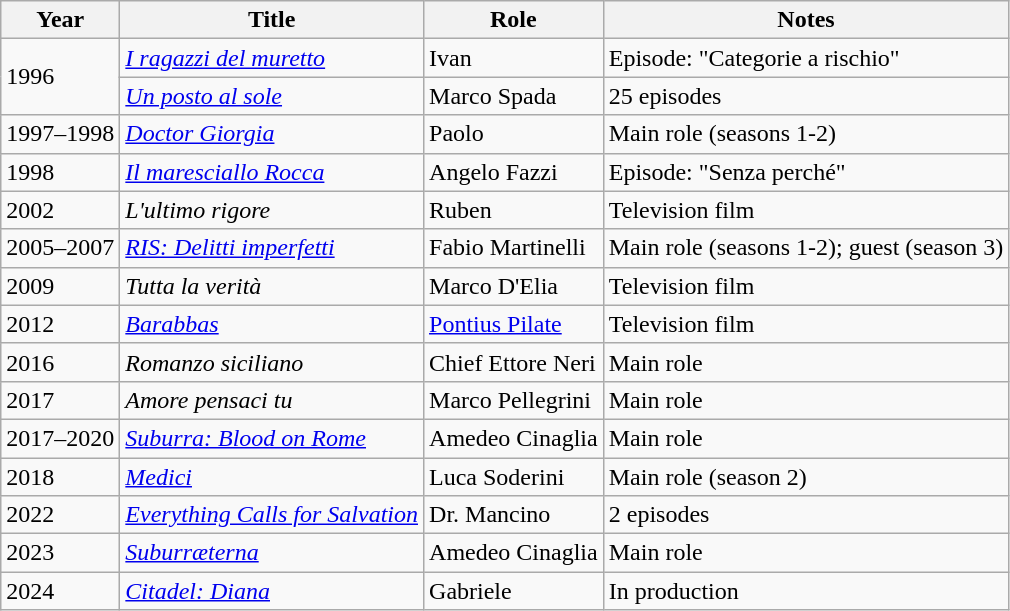<table class="wikitable plainrowheaders sortable">
<tr>
<th scope="col">Year</th>
<th scope="col">Title</th>
<th scope="col">Role</th>
<th scope="col" class="unsortable">Notes</th>
</tr>
<tr>
<td rowspan="2">1996</td>
<td><em><a href='#'>I ragazzi del muretto</a></em></td>
<td>Ivan</td>
<td>Episode: "Categorie a rischio"</td>
</tr>
<tr>
<td><em><a href='#'>Un posto al sole</a></em></td>
<td>Marco Spada</td>
<td>25 episodes</td>
</tr>
<tr>
<td>1997–1998</td>
<td><em><a href='#'>Doctor Giorgia</a></em></td>
<td>Paolo</td>
<td>Main role (seasons 1-2)</td>
</tr>
<tr>
<td>1998</td>
<td><em><a href='#'>Il maresciallo Rocca</a></em></td>
<td>Angelo Fazzi</td>
<td>Episode: "Senza perché"</td>
</tr>
<tr>
<td>2002</td>
<td><em>L'ultimo rigore</em></td>
<td>Ruben</td>
<td>Television film</td>
</tr>
<tr>
<td>2005–2007</td>
<td><em><a href='#'>RIS: Delitti imperfetti</a></em></td>
<td>Fabio Martinelli</td>
<td>Main role (seasons 1-2); guest (season 3)</td>
</tr>
<tr>
<td>2009</td>
<td><em>Tutta la verità</em></td>
<td>Marco D'Elia</td>
<td>Television film</td>
</tr>
<tr>
<td>2012</td>
<td><em><a href='#'>Barabbas</a></em></td>
<td><a href='#'>Pontius Pilate</a></td>
<td>Television film</td>
</tr>
<tr>
<td>2016</td>
<td><em>Romanzo siciliano</em></td>
<td>Chief Ettore Neri</td>
<td>Main role</td>
</tr>
<tr>
<td>2017</td>
<td><em>Amore pensaci tu</em></td>
<td>Marco Pellegrini</td>
<td>Main role</td>
</tr>
<tr>
<td>2017–2020</td>
<td><em><a href='#'>Suburra: Blood on Rome</a></em></td>
<td>Amedeo Cinaglia</td>
<td>Main role</td>
</tr>
<tr>
<td>2018</td>
<td><em><a href='#'>Medici</a></em></td>
<td>Luca Soderini</td>
<td>Main role (season 2)</td>
</tr>
<tr>
<td>2022</td>
<td><em><a href='#'>Everything Calls for Salvation</a></em></td>
<td>Dr. Mancino</td>
<td>2 episodes</td>
</tr>
<tr>
<td>2023</td>
<td><em><a href='#'>Suburræterna</a></em></td>
<td>Amedeo Cinaglia</td>
<td>Main role</td>
</tr>
<tr>
<td>2024</td>
<td><em><a href='#'>Citadel: Diana</a></em></td>
<td>Gabriele</td>
<td>In production</td>
</tr>
</table>
